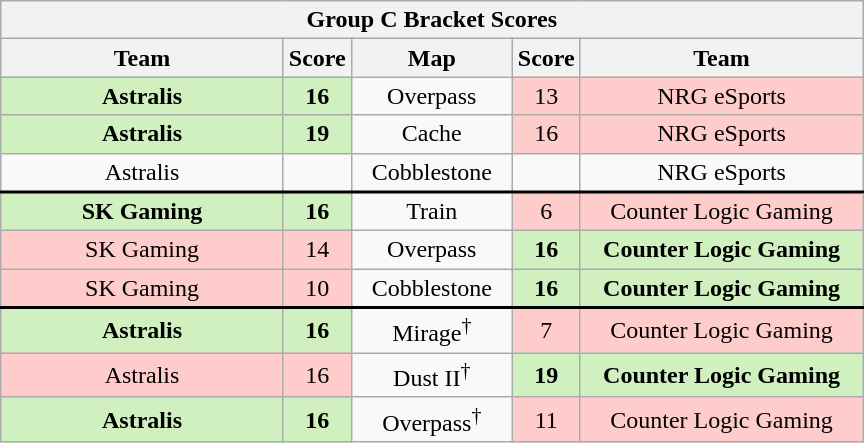<table class="wikitable" style="text-align: center;">
<tr>
<th colspan=5>Group C Bracket Scores</th>
</tr>
<tr>
<th width="181px">Team</th>
<th width="20px">Score</th>
<th width="100px">Map</th>
<th width="20px">Score</th>
<th width="181px">Team</th>
</tr>
<tr>
<td style="background: #D0F0C0;"><strong>Astralis</strong></td>
<td style="background: #D0F0C0;"><strong>16</strong></td>
<td>Overpass</td>
<td style="background: #FFCCCC;">13</td>
<td style="background: #FFCCCC;">NRG eSports</td>
</tr>
<tr>
<td style="background: #D0F0C0;"><strong>Astralis</strong></td>
<td style="background: #D0F0C0;"><strong>19</strong></td>
<td>Cache</td>
<td style="background: #FFCCCC;">16</td>
<td style="background: #FFCCCC;">NRG eSports</td>
</tr>
<tr style="text-align:center;border-width:0 0 2px 0; border-style:solid;border-color:black;">
<td>Astralis</td>
<td></td>
<td>Cobblestone</td>
<td></td>
<td>NRG eSports</td>
</tr>
<tr>
<td style="background: #D0F0C0;"><strong>SK Gaming</strong></td>
<td style="background: #D0F0C0;"><strong>16</strong></td>
<td>Train</td>
<td style="background: #FFCCCC;">6</td>
<td style="background: #FFCCCC;">Counter Logic Gaming</td>
</tr>
<tr>
<td style="background: #FFCCCC;">SK Gaming</td>
<td style="background: #FFCCCC;">14</td>
<td>Overpass</td>
<td style="background: #D0F0C0;"><strong>16</strong></td>
<td style="background: #D0F0C0;"><strong>Counter Logic Gaming</strong></td>
</tr>
<tr style="text-align:center;border-width:0 0 2px 0; border-style:solid;border-color:black;">
<td style="background: #FFCCCC;">SK Gaming</td>
<td style="background: #FFCCCC;">10</td>
<td>Cobblestone</td>
<td style="background: #D0F0C0;"><strong>16</strong></td>
<td style="background: #D0F0C0;"><strong>Counter Logic Gaming</strong></td>
</tr>
<tr>
<td style="background: #D0F0C0;"><strong>Astralis</strong></td>
<td style="background: #D0F0C0;"><strong>16</strong></td>
<td>Mirage<sup>†</sup></td>
<td style="background: #FFCCCC;">7</td>
<td style="background: #FFCCCC;">Counter Logic Gaming</td>
</tr>
<tr>
<td style="background: #FFCCCC;">Astralis</td>
<td style="background: #FFCCCC;">16</td>
<td>Dust II<sup>†</sup></td>
<td style="background: #D0F0C0;"><strong>19</strong></td>
<td style="background: #D0F0C0;"><strong>Counter Logic Gaming</strong></td>
</tr>
<tr>
<td style="background: #D0F0C0;"><strong>Astralis</strong></td>
<td style="background: #D0F0C0;"><strong>16</strong></td>
<td>Overpass<sup>†</sup></td>
<td style="background: #FFCCCC;">11</td>
<td style="background: #FFCCCC;">Counter Logic Gaming</td>
</tr>
</table>
